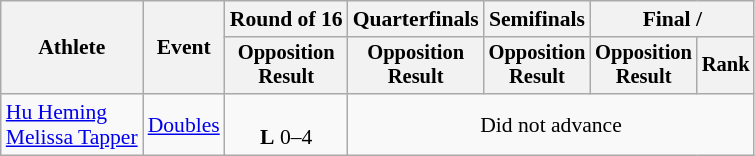<table class=wikitable style=font-size:90%;text-align:center>
<tr>
<th rowspan=2>Athlete</th>
<th rowspan=2>Event</th>
<th>Round of 16</th>
<th>Quarterfinals</th>
<th>Semifinals</th>
<th colspan=2>Final / </th>
</tr>
<tr style=font-size:95%>
<th>Opposition<br>Result</th>
<th>Opposition<br>Result</th>
<th>Opposition<br>Result</th>
<th>Opposition<br>Result</th>
<th>Rank</th>
</tr>
<tr>
<td align=left><a href='#'>Hu Heming</a><br><a href='#'>Melissa Tapper</a></td>
<td align=left><a href='#'>Doubles</a></td>
<td><br><strong>L</strong> 0–4</td>
<td colspan=4>Did not advance</td>
</tr>
</table>
